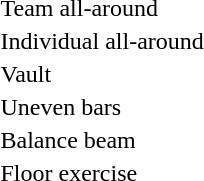<table>
<tr>
<td>Team all-around<br></td>
<td><br></td>
<td><br></td>
<td><br></td>
</tr>
<tr>
<td>Individual all-around<br></td>
<td></td>
<td></td>
<td></td>
</tr>
<tr>
<td>Vault<br></td>
<td></td>
<td></td>
<td></td>
</tr>
<tr>
<td rowspan=2>Uneven bars<br></td>
<td rowspan=2></td>
<td rowspan=2></td>
<td></td>
</tr>
<tr>
<td></td>
</tr>
<tr>
<td>Balance beam<br></td>
<td></td>
<td></td>
<td></td>
</tr>
<tr>
<td>Floor exercise<br></td>
<td></td>
<td></td>
<td></td>
</tr>
</table>
